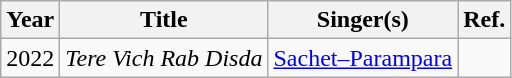<table class="wikitable" style="text-align:center;">
<tr>
<th>Year</th>
<th>Title</th>
<th>Singer(s)</th>
<th>Ref.</th>
</tr>
<tr>
<td>2022</td>
<td><em>Tere Vich Rab Disda</em></td>
<td><a href='#'>Sachet–Parampara</a></td>
<td></td>
</tr>
</table>
